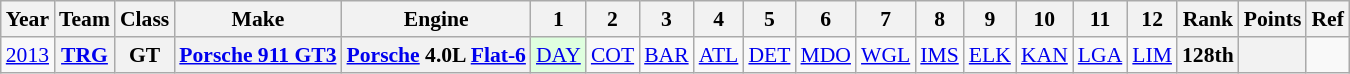<table class="wikitable" style="text-align:center; font-size:90%">
<tr>
<th>Year</th>
<th>Team</th>
<th>Class</th>
<th>Make</th>
<th>Engine</th>
<th>1</th>
<th>2</th>
<th>3</th>
<th>4</th>
<th>5</th>
<th>6</th>
<th>7</th>
<th>8</th>
<th>9</th>
<th>10</th>
<th>11</th>
<th>12</th>
<th>Rank</th>
<th>Points</th>
<th>Ref</th>
</tr>
<tr>
<td><a href='#'>2013</a></td>
<th><a href='#'>TRG</a></th>
<th>GT</th>
<th><a href='#'>Porsche 911 GT3</a></th>
<th><a href='#'>Porsche</a> 4.0L <a href='#'>Flat-6</a></th>
<td style="background:#DFFFDF;"><a href='#'>DAY</a><br></td>
<td><a href='#'>COT</a></td>
<td><a href='#'>BAR</a></td>
<td><a href='#'>ATL</a></td>
<td><a href='#'>DET</a></td>
<td><a href='#'>MDO</a></td>
<td><a href='#'>WGL</a></td>
<td><a href='#'>IMS</a></td>
<td><a href='#'>ELK</a></td>
<td><a href='#'>KAN</a></td>
<td><a href='#'>LGA</a></td>
<td><a href='#'>LIM</a></td>
<th>128th</th>
<th></th>
<td></td>
</tr>
</table>
